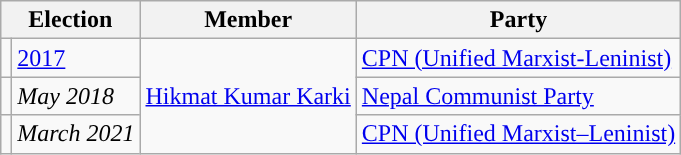<table class="wikitable">
<tr>
<th colspan="2">Election</th>
<th>Member</th>
<th>Party</th>
</tr>
<tr>
<td style="background-color:"></td>
<td><a href='#'>2017</a></td>
<td rowspan="3"><a href='#'>Hikmat Kumar Karki</a></td>
<td><a href='#'>CPN (Unified Marxist-Leninist)</a></td>
</tr>
<tr>
<td style="background-color:"></td>
<td><em>May 2018</em></td>
<td><a href='#'>Nepal Communist Party</a></td>
</tr>
<tr>
<td style="background-color:"></td>
<td><em>March 2021</em></td>
<td><a href='#'>CPN (Unified Marxist–Leninist)</a></td>
</tr>
</table>
